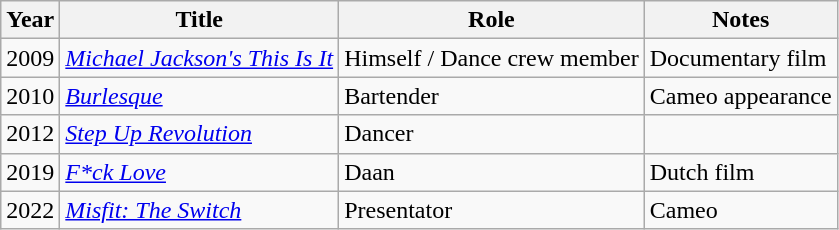<table class="wikitable">
<tr>
<th>Year</th>
<th>Title</th>
<th>Role</th>
<th>Notes</th>
</tr>
<tr>
<td>2009</td>
<td><em><a href='#'>Michael Jackson's This Is It</a></em></td>
<td>Himself / Dance crew member</td>
<td>Documentary film</td>
</tr>
<tr>
<td>2010</td>
<td><em><a href='#'>Burlesque</a></em></td>
<td>Bartender</td>
<td>Cameo appearance</td>
</tr>
<tr>
<td>2012</td>
<td><em><a href='#'>Step Up Revolution</a></em></td>
<td>Dancer</td>
<td></td>
</tr>
<tr>
<td>2019</td>
<td><em><a href='#'>F*ck Love</a></em></td>
<td>Daan</td>
<td>Dutch film</td>
</tr>
<tr>
<td>2022</td>
<td><em><a href='#'>Misfit: The Switch</a></em></td>
<td>Presentator</td>
<td>Cameo</td>
</tr>
</table>
